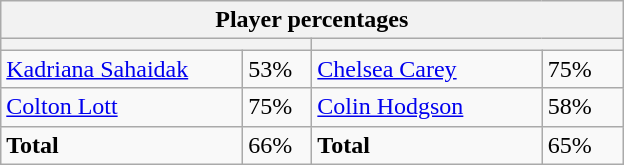<table class="wikitable">
<tr>
<th colspan=4 width=400>Player percentages</th>
</tr>
<tr>
<th colspan=2 width=200 style="white-space:nowrap;"></th>
<th colspan=2 width=200 style="white-space:nowrap;"> </th>
</tr>
<tr>
<td><a href='#'>Kadriana Sahaidak</a></td>
<td>53%</td>
<td><a href='#'>Chelsea Carey</a></td>
<td>75%</td>
</tr>
<tr>
<td><a href='#'>Colton Lott</a></td>
<td>75%</td>
<td><a href='#'>Colin Hodgson</a></td>
<td>58%</td>
</tr>
<tr>
<td><strong>Total</strong></td>
<td>66%</td>
<td><strong>Total</strong></td>
<td>65%</td>
</tr>
</table>
